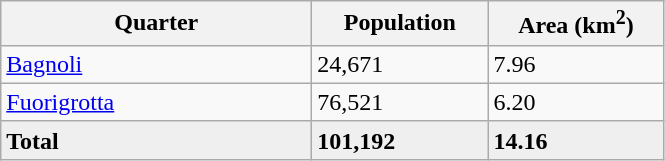<table class="wikitable sortable">
<tr>
<th width="200px">Quarter</th>
<th width="110px">Population</th>
<th width="110px">Area (km<sup>2</sup>)</th>
</tr>
<tr>
<td><a href='#'>Bagnoli</a></td>
<td><div>24,671</div></td>
<td><div>7.96</div></td>
</tr>
<tr>
<td><a href='#'>Fuorigrotta</a></td>
<td><div>76,521</div></td>
<td><div>6.20</div></td>
</tr>
<tr bgcolor="#EFEFEF">
<td><strong>Total</strong></td>
<td><div><strong>101,192</strong></div></td>
<td><div><strong>14.16</strong></div></td>
</tr>
</table>
